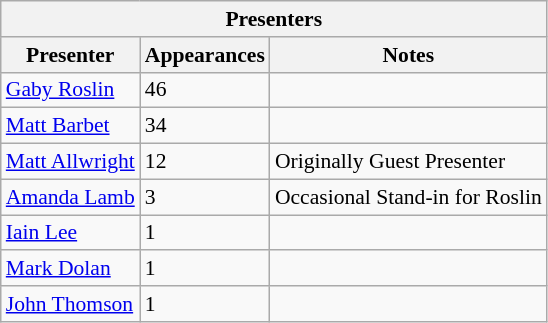<table class="wikitable collapsible collapsed" style="font-size:90%;">
<tr>
<th colspan=3>Presenters</th>
</tr>
<tr>
<th>Presenter</th>
<th>Appearances</th>
<th>Notes</th>
</tr>
<tr>
<td><a href='#'>Gaby Roslin</a></td>
<td>46</td>
<td></td>
</tr>
<tr>
<td><a href='#'>Matt Barbet</a></td>
<td>34</td>
<td></td>
</tr>
<tr>
<td><a href='#'>Matt Allwright</a></td>
<td>12</td>
<td>Originally Guest Presenter</td>
</tr>
<tr>
<td><a href='#'>Amanda Lamb</a></td>
<td>3</td>
<td>Occasional Stand-in for Roslin</td>
</tr>
<tr>
<td><a href='#'>Iain Lee</a></td>
<td>1</td>
<td></td>
</tr>
<tr>
<td><a href='#'>Mark Dolan</a></td>
<td>1</td>
<td></td>
</tr>
<tr>
<td><a href='#'>John Thomson</a></td>
<td>1</td>
<td></td>
</tr>
</table>
